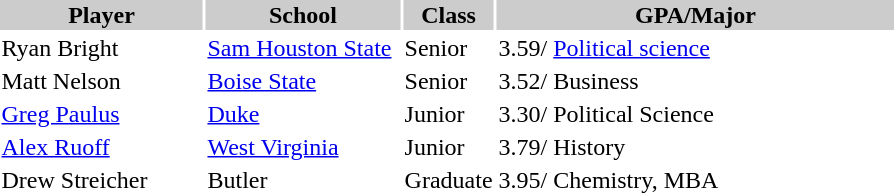<table style="width:600px" "border:'1' 'solid' 'gray' ">
<tr>
<th style="background:#CCCCCC;width:23%">Player</th>
<th style="background:#CCCCCC;width:22%">School</th>
<th style="background:#CCCCCC;width:10%">Class</th>
<th style="background:#CCCCCC;width:45%">GPA/Major</th>
</tr>
<tr>
<td>Ryan Bright</td>
<td><a href='#'>Sam Houston State</a></td>
<td>Senior</td>
<td>3.59/ <a href='#'>Political science</a></td>
</tr>
<tr>
<td>Matt Nelson</td>
<td><a href='#'>Boise State</a></td>
<td>Senior</td>
<td>3.52/ Business</td>
</tr>
<tr>
<td><a href='#'>Greg Paulus</a></td>
<td><a href='#'>Duke</a></td>
<td>Junior</td>
<td>3.30/ Political Science</td>
</tr>
<tr>
<td><a href='#'>Alex Ruoff</a></td>
<td><a href='#'>West Virginia</a></td>
<td>Junior</td>
<td>3.79/ History</td>
</tr>
<tr>
<td>Drew Streicher</td>
<td>Butler</td>
<td>Graduate</td>
<td>3.95/ Chemistry, MBA</td>
</tr>
</table>
